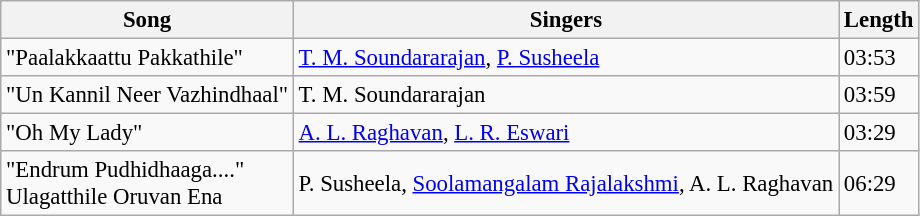<table class="wikitable" style="font-size:95%;">
<tr>
<th>Song</th>
<th>Singers</th>
<th>Length</th>
</tr>
<tr>
<td>"Paalakkaattu Pakkathile"</td>
<td><a href='#'>T. M. Soundararajan</a>, <a href='#'>P. Susheela</a></td>
<td>03:53</td>
</tr>
<tr>
<td>"Un Kannil Neer Vazhindhaal"</td>
<td>T. M. Soundararajan</td>
<td>03:59</td>
</tr>
<tr>
<td>"Oh My Lady"</td>
<td><a href='#'>A. L. Raghavan</a>, <a href='#'>L. R. Eswari</a></td>
<td>03:29</td>
</tr>
<tr>
<td>"Endrum Pudhidhaaga...."<br>Ulagatthile Oruvan Ena</td>
<td>P. Susheela, <a href='#'>Soolamangalam Rajalakshmi</a>, A. L. Raghavan</td>
<td>06:29</td>
</tr>
</table>
